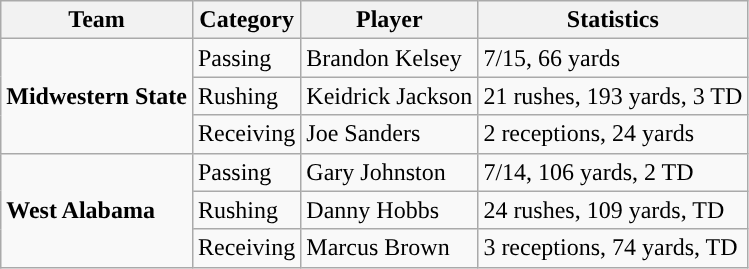<table class="wikitable" style="float: left;">
<tr>
<th>Team</th>
<th>Category</th>
<th>Player</th>
<th>Statistics</th>
</tr>
<tr>
<td rowspan=3><strong>Midwestern State</strong></td>
<td>Passing</td>
<td>Brandon Kelsey</td>
<td>7/15, 66 yards</td>
</tr>
<tr>
<td>Rushing</td>
<td>Keidrick Jackson</td>
<td>21 rushes, 193 yards, 3 TD</td>
</tr>
<tr>
<td>Receiving</td>
<td>Joe Sanders</td>
<td>2 receptions, 24 yards</td>
</tr>
<tr>
<td rowspan=3><strong>West Alabama</strong></td>
<td>Passing</td>
<td>Gary Johnston</td>
<td>7/14, 106 yards, 2 TD</td>
</tr>
<tr>
<td>Rushing</td>
<td>Danny Hobbs</td>
<td>24 rushes, 109 yards, TD</td>
</tr>
<tr>
<td>Receiving</td>
<td>Marcus Brown</td>
<td>3 receptions, 74 yards, TD</td>
</tr>
</table>
